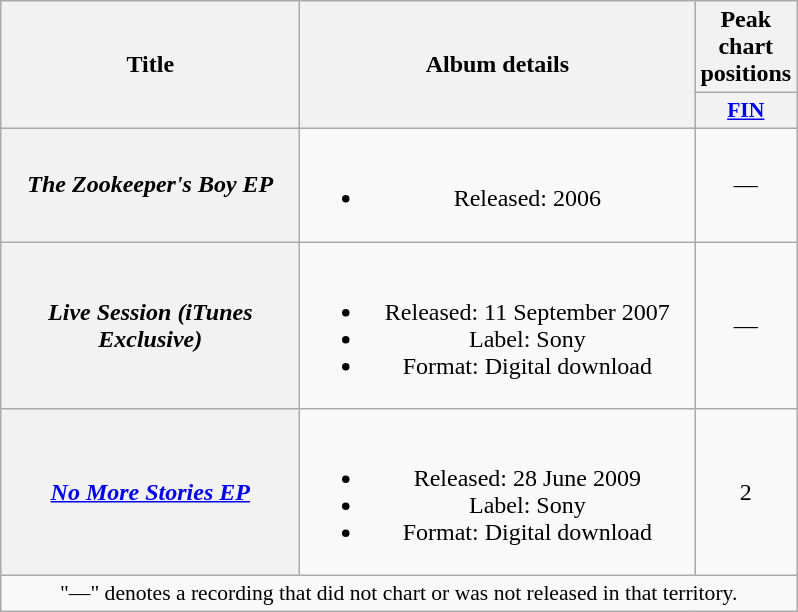<table class="wikitable plainrowheaders" style="text-align:center;" border="1">
<tr>
<th scope="col" rowspan="2" style="width:12em;">Title</th>
<th scope="col" rowspan="2" style="width:16em;">Album details</th>
<th scope="col" colspan="1">Peak chart positions</th>
</tr>
<tr>
<th scope="col" style="width:3em;font-size:90%;"><a href='#'>FIN</a><br></th>
</tr>
<tr>
<th scope="row"><em>The Zookeeper's Boy EP</em></th>
<td><br><ul><li>Released: 2006</li></ul></td>
<td>—</td>
</tr>
<tr>
<th scope="row"><em>Live Session (iTunes Exclusive)</em></th>
<td><br><ul><li>Released: 11 September 2007</li><li>Label: Sony</li><li>Format: Digital download</li></ul></td>
<td>—</td>
</tr>
<tr>
<th scope="row"><em><a href='#'>No More Stories EP</a></em></th>
<td><br><ul><li>Released: 28 June 2009</li><li>Label: Sony</li><li>Format: Digital download</li></ul></td>
<td>2</td>
</tr>
<tr>
<td colspan="3" style="font-size:90%">"—" denotes a recording that did not chart or was not released in that territory.</td>
</tr>
</table>
